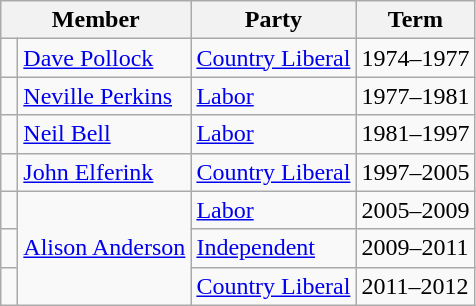<table class="wikitable">
<tr>
<th colspan="2">Member</th>
<th>Party</th>
<th>Term</th>
</tr>
<tr>
<td> </td>
<td><a href='#'>Dave Pollock</a></td>
<td><a href='#'>Country Liberal</a></td>
<td>1974–1977</td>
</tr>
<tr>
<td> </td>
<td><a href='#'>Neville Perkins</a></td>
<td><a href='#'>Labor</a></td>
<td>1977–1981</td>
</tr>
<tr>
<td> </td>
<td><a href='#'>Neil Bell</a></td>
<td><a href='#'>Labor</a></td>
<td>1981–1997</td>
</tr>
<tr>
<td> </td>
<td><a href='#'>John Elferink</a></td>
<td><a href='#'>Country Liberal</a></td>
<td>1997–2005</td>
</tr>
<tr>
<td> </td>
<td rowspan="3"><a href='#'>Alison Anderson</a></td>
<td><a href='#'>Labor</a></td>
<td>2005–2009</td>
</tr>
<tr>
<td> </td>
<td><a href='#'>Independent</a></td>
<td>2009–2011</td>
</tr>
<tr>
<td> </td>
<td><a href='#'>Country Liberal</a></td>
<td>2011–2012</td>
</tr>
</table>
